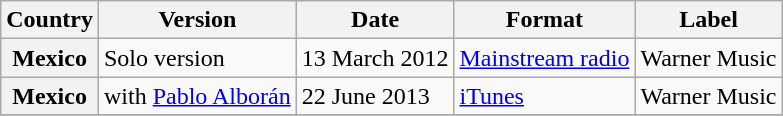<table class="wikitable plainrowheaders">
<tr>
<th scope="col">Country</th>
<th scope="col">Version</th>
<th scope="col">Date</th>
<th scope="col">Format</th>
<th scope="col">Label</th>
</tr>
<tr>
<th scope="row" rowspan="">Mexico</th>
<td rowspan="">Solo version</td>
<td rowspan="">13 March 2012</td>
<td rowspan=""><a href='#'>Mainstream radio</a></td>
<td rowspan="">Warner Music</td>
</tr>
<tr>
<th scope="row" rowspan="">Mexico</th>
<td rowspan="">with <a href='#'>Pablo Alborán</a></td>
<td rowspan="">22 June 2013</td>
<td rowspan=""><a href='#'>iTunes</a></td>
<td rowspan="">Warner Music</td>
</tr>
<tr>
</tr>
</table>
